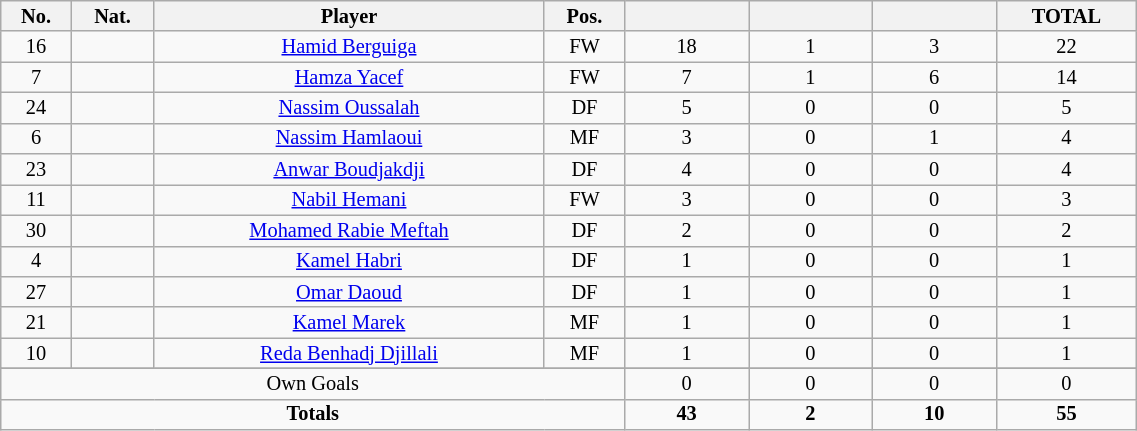<table class="wikitable sortable alternance"  style="font-size:85%; text-align:center; line-height:14px; width:60%;">
<tr>
<th width=10>No.</th>
<th width=10>Nat.</th>
<th width=140>Player</th>
<th width=10>Pos.</th>
<th width=40></th>
<th width=40></th>
<th width=40></th>
<th width=10>TOTAL</th>
</tr>
<tr>
<td>16</td>
<td></td>
<td><a href='#'>Hamid Berguiga</a></td>
<td>FW</td>
<td>18</td>
<td>1</td>
<td>3</td>
<td>22</td>
</tr>
<tr>
<td>7</td>
<td></td>
<td><a href='#'>Hamza Yacef</a></td>
<td>FW</td>
<td>7</td>
<td>1</td>
<td>6</td>
<td>14</td>
</tr>
<tr>
<td>24</td>
<td></td>
<td><a href='#'>Nassim Oussalah</a></td>
<td>DF</td>
<td>5</td>
<td>0</td>
<td>0</td>
<td>5</td>
</tr>
<tr>
<td>6</td>
<td></td>
<td><a href='#'>Nassim Hamlaoui</a></td>
<td>MF</td>
<td>3</td>
<td>0</td>
<td>1</td>
<td>4</td>
</tr>
<tr>
<td>23</td>
<td></td>
<td><a href='#'>Anwar Boudjakdji</a></td>
<td>DF</td>
<td>4</td>
<td>0</td>
<td>0</td>
<td>4</td>
</tr>
<tr>
<td>11</td>
<td></td>
<td><a href='#'>Nabil Hemani</a></td>
<td>FW</td>
<td>3</td>
<td>0</td>
<td>0</td>
<td>3</td>
</tr>
<tr>
<td>30</td>
<td></td>
<td><a href='#'>Mohamed Rabie Meftah</a></td>
<td>DF</td>
<td>2</td>
<td>0</td>
<td>0</td>
<td>2</td>
</tr>
<tr>
<td>4</td>
<td></td>
<td><a href='#'>Kamel Habri</a></td>
<td>DF</td>
<td>1</td>
<td>0</td>
<td>0</td>
<td>1</td>
</tr>
<tr>
<td>27</td>
<td></td>
<td><a href='#'>Omar Daoud</a></td>
<td>DF</td>
<td>1</td>
<td>0</td>
<td>0</td>
<td>1</td>
</tr>
<tr>
<td>21</td>
<td></td>
<td><a href='#'>Kamel Marek</a></td>
<td>MF</td>
<td>1</td>
<td>0</td>
<td>0</td>
<td>1</td>
</tr>
<tr>
<td>10</td>
<td></td>
<td><a href='#'>Reda Benhadj Djillali</a></td>
<td>MF</td>
<td>1</td>
<td>0</td>
<td>0</td>
<td>1</td>
</tr>
<tr>
</tr>
<tr class="sortbottom">
<td colspan="4">Own Goals</td>
<td>0</td>
<td>0</td>
<td>0</td>
<td>0</td>
</tr>
<tr class="sortbottom">
<td colspan="4"><strong>Totals</strong></td>
<td><strong>43</strong></td>
<td><strong>2</strong></td>
<td><strong>10</strong></td>
<td><strong>55</strong></td>
</tr>
</table>
